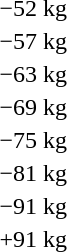<table>
<tr>
<td rowspan=2>−52 kg</td>
<td rowspan=2></td>
<td rowspan=2></td>
<td></td>
</tr>
<tr>
<td></td>
</tr>
<tr>
<td rowspan=2>−57 kg</td>
<td rowspan=2></td>
<td rowspan=2></td>
<td></td>
</tr>
<tr>
<td></td>
</tr>
<tr>
<td rowspan=2>−63 kg</td>
<td rowspan=2></td>
<td rowspan=2></td>
<td></td>
</tr>
<tr>
<td></td>
</tr>
<tr>
<td rowspan=2>−69 kg</td>
<td rowspan=2></td>
<td rowspan=2></td>
<td></td>
</tr>
<tr>
<td></td>
</tr>
<tr>
<td rowspan=2>−75 kg</td>
<td rowspan=2></td>
<td rowspan=2></td>
<td></td>
</tr>
<tr>
<td></td>
</tr>
<tr>
<td rowspan=2>−81 kg</td>
<td rowspan=2></td>
<td rowspan=2></td>
<td></td>
</tr>
<tr>
<td></td>
</tr>
<tr>
<td rowspan=2>−91 kg</td>
<td rowspan=2></td>
<td rowspan=2></td>
<td></td>
</tr>
<tr>
<td></td>
</tr>
<tr>
<td rowspan=2>+91 kg</td>
<td rowspan=2></td>
<td rowspan=2></td>
<td></td>
</tr>
<tr>
<td></td>
</tr>
</table>
